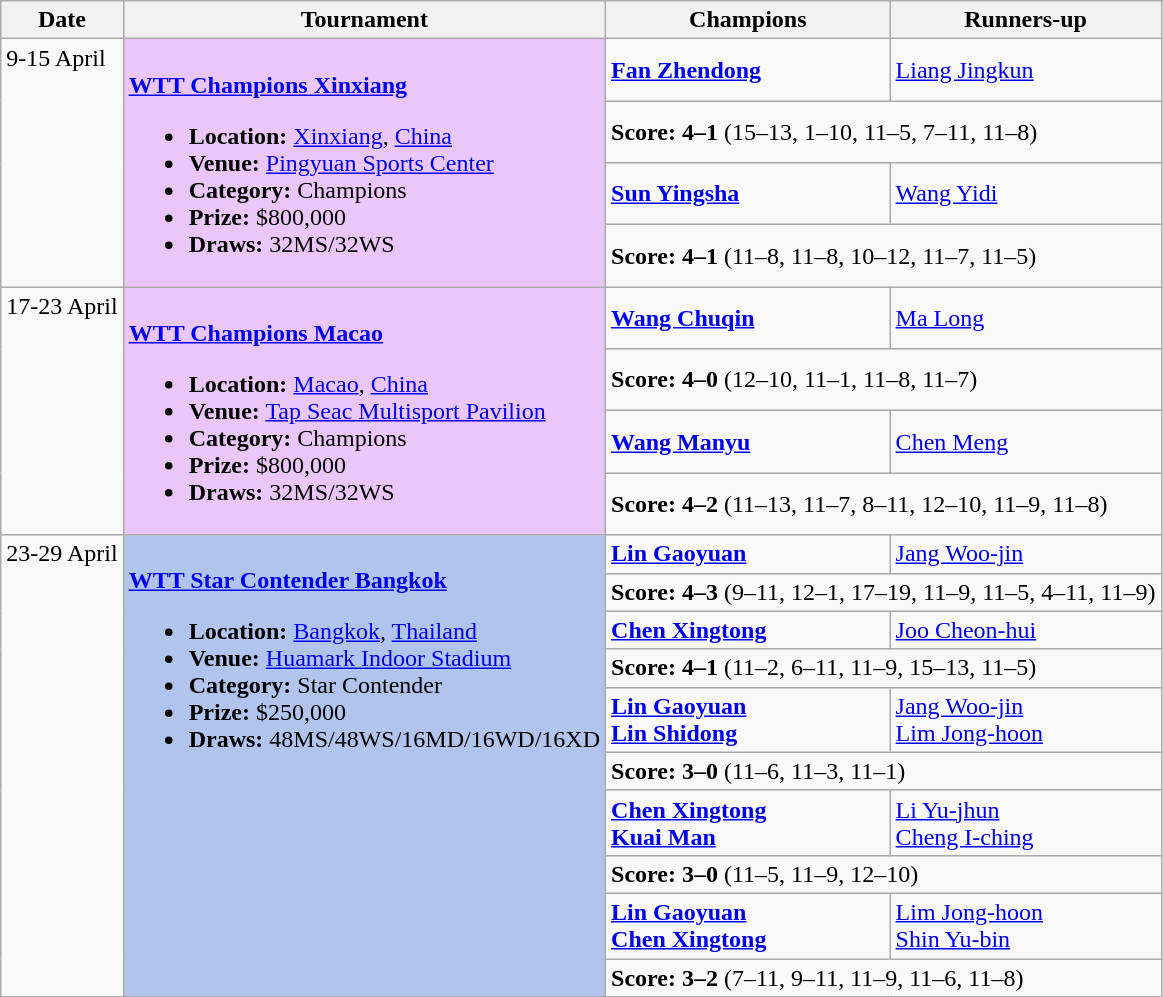<table class="wikitable">
<tr>
<th scope=col>Date</th>
<th scope=col>Tournament</th>
<th scope=col>Champions</th>
<th scope=col>Runners-up</th>
</tr>
<tr valign=top>
<td rowspan=4>9-15 April</td>
<td style="background:#EBC7F9;" rowspan="4"><br><strong><a href='#'>WTT Champions Xinxiang</a></strong><ul><li><strong>Location:</strong> <a href='#'>Xinxiang</a>, <a href='#'>China</a></li><li><strong>Venue:</strong> <a href='#'>Pingyuan Sports Center</a></li><li><strong>Category:</strong> Champions</li><li><strong>Prize:</strong> $800,000</li><li><strong>Draws:</strong> 32MS/32WS</li></ul></td>
<td valign=middle><strong> <a href='#'>Fan Zhendong</a></strong></td>
<td valign=middle> <a href='#'>Liang Jingkun</a></td>
</tr>
<tr>
<td colspan=2><strong>Score: 4–1</strong> (15–13, 1–10, 11–5, 7–11, 11–8)</td>
</tr>
<tr valign=middle>
<td><strong> <a href='#'>Sun Yingsha</a></strong></td>
<td> <a href='#'>Wang Yidi</a></td>
</tr>
<tr>
<td colspan=2><strong>Score: 4–1</strong> (11–8, 11–8, 10–12, 11–7, 11–5)</td>
</tr>
<tr valign=top>
<td rowspan=4>17-23 April</td>
<td style="background:#EBC7F9;" rowspan="4"><br><strong><a href='#'>WTT Champions Macao</a></strong><ul><li><strong>Location:</strong> <a href='#'>Macao</a>, <a href='#'>China</a></li><li><strong>Venue:</strong> <a href='#'>Tap Seac Multisport Pavilion</a></li><li><strong>Category:</strong> Champions</li><li><strong>Prize:</strong> $800,000</li><li><strong>Draws:</strong> 32MS/32WS</li></ul></td>
<td valign=middle><strong> <a href='#'>Wang Chuqin</a></strong></td>
<td valign=middle> <a href='#'>Ma Long</a></td>
</tr>
<tr>
<td colspan=2><strong>Score: 4–0</strong> (12–10, 11–1, 11–8, 11–7)</td>
</tr>
<tr valign=middle>
<td><strong> <a href='#'>Wang Manyu</a></strong></td>
<td> <a href='#'>Chen Meng</a></td>
</tr>
<tr>
<td colspan=2><strong>Score: 4–2</strong> (11–13, 11–7, 8–11, 12–10, 11–9, 11–8)</td>
</tr>
<tr valign=top>
<td rowspan=10>23-29 April</td>
<td style="background:#b0c4ed;" rowspan="10"><br><strong><a href='#'>WTT Star Contender Bangkok</a></strong><ul><li><strong>Location:</strong> <a href='#'>Bangkok</a>, <a href='#'>Thailand</a></li><li><strong>Venue:</strong> <a href='#'>Huamark Indoor Stadium</a></li><li><strong>Category:</strong> Star Contender</li><li><strong>Prize:</strong> $250,000</li><li><strong>Draws:</strong> 48MS/48WS/16MD/16WD/16XD</li></ul></td>
<td><strong> <a href='#'>Lin Gaoyuan</a></strong></td>
<td> <a href='#'>Jang Woo-jin</a></td>
</tr>
<tr>
<td colspan=2><strong>Score: 4–3</strong> (9–11, 12–1, 17–19, 11–9, 11–5, 4–11, 11–9)</td>
</tr>
<tr valign=top>
<td><strong> <a href='#'>Chen Xingtong</a></strong></td>
<td> <a href='#'>Joo Cheon-hui</a></td>
</tr>
<tr>
<td colspan=2><strong>Score: 4–1</strong> (11–2, 6–11, 11–9, 15–13, 11–5)</td>
</tr>
<tr valign=top>
<td><strong> <a href='#'>Lin Gaoyuan</a><br> <a href='#'>Lin Shidong</a></strong></td>
<td> <a href='#'>Jang Woo-jin</a><br> <a href='#'>Lim Jong-hoon</a></td>
</tr>
<tr>
<td colspan=2><strong>Score: 3–0</strong> (11–6, 11–3, 11–1)</td>
</tr>
<tr valign=top>
<td><strong> <a href='#'>Chen Xingtong</a><br> <a href='#'>Kuai Man</a></strong></td>
<td> <a href='#'>Li Yu-jhun</a><br> <a href='#'>Cheng I-ching</a></td>
</tr>
<tr>
<td colspan=2><strong>Score: 3–0</strong> (11–5, 11–9, 12–10)</td>
</tr>
<tr valign=top>
<td><strong> <a href='#'>Lin Gaoyuan</a><br> <a href='#'>Chen Xingtong</a></strong></td>
<td> <a href='#'>Lim Jong-hoon</a><br> <a href='#'>Shin Yu-bin</a></td>
</tr>
<tr>
<td colspan=2><strong>Score: 3–2</strong> (7–11, 9–11, 11–9, 11–6, 11–8)</td>
</tr>
</table>
